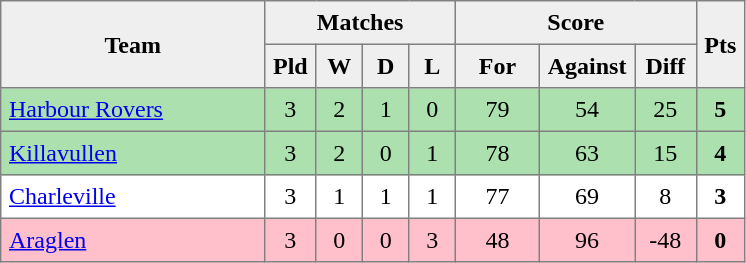<table style=border-collapse:collapse border=1 cellspacing=0 cellpadding=5>
<tr align=center bgcolor=#efefef>
<th rowspan=2 width=165>Team</th>
<th colspan=4>Matches</th>
<th colspan=3>Score</th>
<th rowspan=2width=20>Pts</th>
</tr>
<tr align=center bgcolor=#efefef>
<th width=20>Pld</th>
<th width=20>W</th>
<th width=20>D</th>
<th width=20>L</th>
<th width=45>For</th>
<th width=45>Against</th>
<th width=30>Diff</th>
</tr>
<tr align=center style="background:#ACE1AF;">
<td style="text-align:left;"><a href='#'>Harbour Rovers</a></td>
<td>3</td>
<td>2</td>
<td>1</td>
<td>0</td>
<td>79</td>
<td>54</td>
<td>25</td>
<td><strong>5</strong></td>
</tr>
<tr align=center style="background:#ACE1AF;">
<td style="text-align:left;"><a href='#'>Killavullen</a></td>
<td>3</td>
<td>2</td>
<td>0</td>
<td>1</td>
<td>78</td>
<td>63</td>
<td>15</td>
<td><strong>4</strong></td>
</tr>
<tr align=center>
<td style="text-align:left;"><a href='#'>Charleville</a></td>
<td>3</td>
<td>1</td>
<td>1</td>
<td>1</td>
<td>77</td>
<td>69</td>
<td>8</td>
<td><strong>3</strong></td>
</tr>
<tr align=center style="background:#FFC0CB;">
<td style="text-align:left;"><a href='#'>Araglen</a></td>
<td>3</td>
<td>0</td>
<td>0</td>
<td>3</td>
<td>48</td>
<td>96</td>
<td>-48</td>
<td><strong>0</strong></td>
</tr>
</table>
